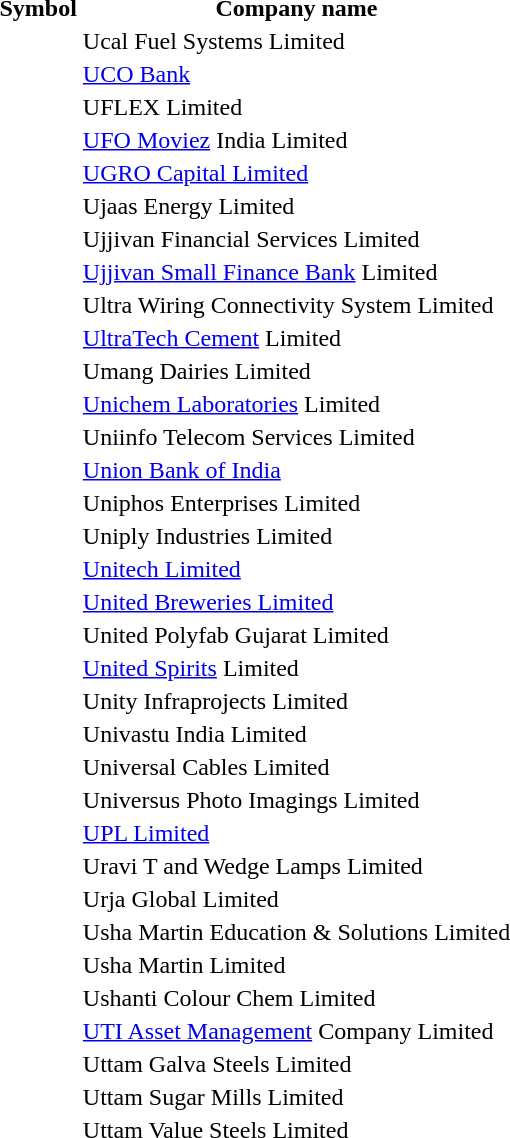<table style="background:transparent;">
<tr>
<th>Symbol</th>
<th>Company name</th>
</tr>
<tr>
<td></td>
<td>Ucal Fuel Systems Limited</td>
</tr>
<tr>
<td></td>
<td><a href='#'>UCO Bank</a></td>
</tr>
<tr>
<td></td>
<td>UFLEX Limited</td>
</tr>
<tr>
<td></td>
<td><a href='#'>UFO Moviez</a> India Limited</td>
</tr>
<tr>
<td></td>
<td><a href='#'>UGRO Capital Limited</a></td>
</tr>
<tr>
<td></td>
<td>Ujaas Energy Limited</td>
</tr>
<tr>
<td></td>
<td>Ujjivan Financial Services Limited</td>
</tr>
<tr>
<td></td>
<td><a href='#'>Ujjivan Small Finance Bank</a> Limited</td>
</tr>
<tr>
<td></td>
<td>Ultra Wiring Connectivity System Limited</td>
</tr>
<tr>
<td></td>
<td><a href='#'>UltraTech Cement</a> Limited</td>
</tr>
<tr>
<td></td>
<td>Umang Dairies Limited</td>
</tr>
<tr>
<td></td>
<td><a href='#'>Unichem Laboratories</a> Limited</td>
</tr>
<tr>
<td></td>
<td>Uniinfo Telecom Services Limited</td>
</tr>
<tr>
<td></td>
<td><a href='#'>Union Bank of India</a></td>
</tr>
<tr>
<td></td>
<td>Uniphos Enterprises Limited</td>
</tr>
<tr>
<td></td>
<td>Uniply Industries Limited</td>
</tr>
<tr>
<td></td>
<td><a href='#'>Unitech Limited</a></td>
</tr>
<tr>
<td></td>
<td><a href='#'>United Breweries Limited</a></td>
</tr>
<tr>
<td></td>
<td>United Polyfab Gujarat Limited</td>
</tr>
<tr>
<td></td>
<td><a href='#'>United Spirits</a> Limited</td>
</tr>
<tr>
<td></td>
<td>Unity Infraprojects Limited</td>
</tr>
<tr>
<td></td>
<td>Univastu India Limited</td>
</tr>
<tr>
<td></td>
<td>Universal Cables Limited</td>
</tr>
<tr>
<td></td>
<td>Universus Photo Imagings Limited</td>
</tr>
<tr>
<td></td>
<td><a href='#'>UPL Limited</a></td>
</tr>
<tr>
<td></td>
<td>Uravi T and Wedge Lamps Limited</td>
</tr>
<tr>
<td></td>
<td>Urja Global Limited</td>
</tr>
<tr>
<td></td>
<td>Usha Martin Education & Solutions Limited</td>
</tr>
<tr>
<td></td>
<td>Usha Martin Limited</td>
</tr>
<tr>
<td></td>
<td>Ushanti Colour Chem Limited</td>
</tr>
<tr>
<td></td>
<td><a href='#'>UTI Asset Management</a> Company Limited</td>
</tr>
<tr>
<td></td>
<td>Uttam Galva Steels Limited</td>
</tr>
<tr>
<td></td>
<td>Uttam Sugar Mills Limited</td>
</tr>
<tr>
<td></td>
<td>Uttam Value Steels Limited</td>
</tr>
<tr>
</tr>
</table>
